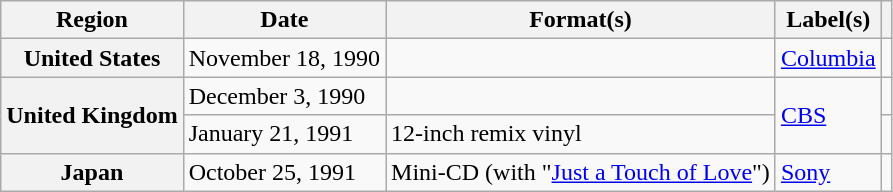<table class="wikitable plainrowheaders">
<tr>
<th scope="col">Region</th>
<th scope="col">Date</th>
<th scope="col">Format(s)</th>
<th scope="col">Label(s)</th>
<th scope="col"></th>
</tr>
<tr>
<th scope="row">United States</th>
<td>November 18, 1990</td>
<td></td>
<td><a href='#'>Columbia</a></td>
<td></td>
</tr>
<tr>
<th scope="row" rowspan="2">United Kingdom</th>
<td>December 3, 1990</td>
<td></td>
<td rowspan="2"><a href='#'>CBS</a></td>
<td></td>
</tr>
<tr>
<td>January 21, 1991</td>
<td>12-inch remix vinyl</td>
<td></td>
</tr>
<tr>
<th scope="row">Japan</th>
<td>October 25, 1991</td>
<td>Mini-CD (with "<a href='#'>Just a Touch of Love</a>")</td>
<td><a href='#'>Sony</a></td>
<td></td>
</tr>
</table>
